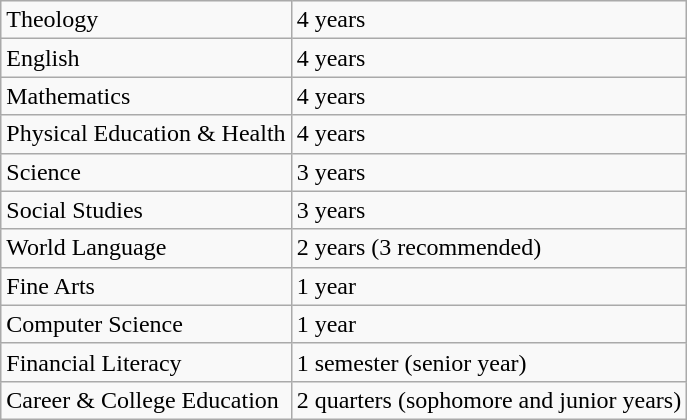<table class="wikitable">
<tr>
<td>Theology</td>
<td>4 years</td>
</tr>
<tr>
<td>English</td>
<td>4 years</td>
</tr>
<tr>
<td>Mathematics</td>
<td>4 years</td>
</tr>
<tr>
<td>Physical Education & Health</td>
<td>4 years</td>
</tr>
<tr>
<td>Science</td>
<td>3 years</td>
</tr>
<tr>
<td>Social Studies</td>
<td>3 years</td>
</tr>
<tr>
<td>World Language</td>
<td>2 years (3 recommended)</td>
</tr>
<tr>
<td>Fine Arts</td>
<td>1 year</td>
</tr>
<tr>
<td>Computer Science</td>
<td>1 year</td>
</tr>
<tr>
<td>Financial Literacy</td>
<td>1 semester (senior year)</td>
</tr>
<tr>
<td>Career & College Education</td>
<td>2 quarters (sophomore and junior years)</td>
</tr>
</table>
